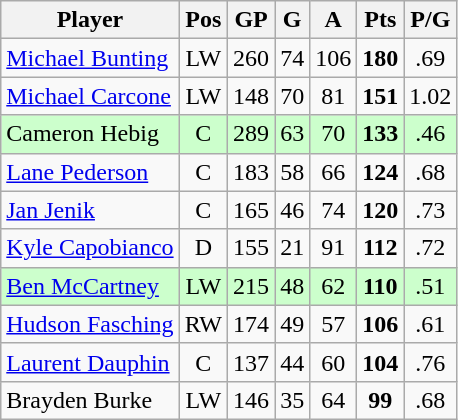<table class="wikitable">
<tr>
<th>Player</th>
<th>Pos</th>
<th>GP</th>
<th>G</th>
<th>A</th>
<th>Pts</th>
<th>P/G</th>
</tr>
<tr align="center">
<td align="left"><a href='#'>Michael Bunting</a></td>
<td>LW</td>
<td>260</td>
<td>74</td>
<td>106</td>
<td><strong>180</strong></td>
<td>.69</td>
</tr>
<tr align="center">
<td align="left"><a href='#'>Michael Carcone</a></td>
<td>LW</td>
<td>148</td>
<td>70</td>
<td>81</td>
<td><strong>151</strong></td>
<td>1.02</td>
</tr>
<tr align="center" style="background:#cfc;">
<td align="left">Cameron Hebig</td>
<td>C</td>
<td>289</td>
<td>63</td>
<td>70</td>
<td><strong>133</strong></td>
<td>.46</td>
</tr>
<tr align="center">
<td align="left"><a href='#'>Lane Pederson</a></td>
<td>C</td>
<td>183</td>
<td>58</td>
<td>66</td>
<td><strong>124</strong></td>
<td>.68</td>
</tr>
<tr align="center">
<td align="left"><a href='#'>Jan Jenik</a></td>
<td>C</td>
<td>165</td>
<td>46</td>
<td>74</td>
<td><strong>120</strong></td>
<td>.73</td>
</tr>
<tr align="center">
<td align="left"><a href='#'>Kyle Capobianco</a></td>
<td>D</td>
<td>155</td>
<td>21</td>
<td>91</td>
<td><strong>112</strong></td>
<td>.72</td>
</tr>
<tr align="center" style="background:#cfc;">
<td align="left"><a href='#'>Ben McCartney</a></td>
<td>LW</td>
<td>215</td>
<td>48</td>
<td>62</td>
<td><strong>110</strong></td>
<td>.51</td>
</tr>
<tr align="center">
<td align="left"><a href='#'>Hudson Fasching</a></td>
<td>RW</td>
<td>174</td>
<td>49</td>
<td>57</td>
<td><strong>106</strong></td>
<td>.61</td>
</tr>
<tr align="center">
<td align="left"><a href='#'>Laurent Dauphin</a></td>
<td>C</td>
<td>137</td>
<td>44</td>
<td>60</td>
<td><strong>104</strong></td>
<td>.76</td>
</tr>
<tr align="center">
<td align="left">Brayden Burke</td>
<td>LW</td>
<td>146</td>
<td>35</td>
<td>64</td>
<td><strong>99</strong></td>
<td>.68</td>
</tr>
</table>
